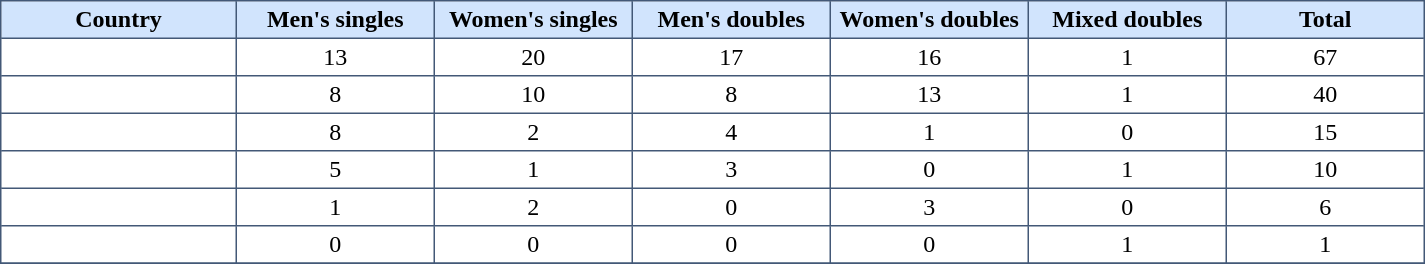<table cellpadding="3" cellspacing="4" border="1" style="border:#435877 solid 1px; border-collapse: collapse;">
<tr bgcolor="#d1e4fd" align="center">
<td width="150"><strong>Country</strong></td>
<td width="125"><strong>Men's singles</strong></td>
<td width="125"><strong>Women's singles</strong></td>
<td width="125"><strong>Men's doubles</strong></td>
<td width="125"><strong>Women's doubles</strong></td>
<td width="125"><strong>Mixed doubles</strong></td>
<td width="125"><strong>Total</strong></td>
</tr>
<tr align="center">
<td></td>
<td>13</td>
<td>20</td>
<td>17</td>
<td>16</td>
<td>1</td>
<td>67</td>
</tr>
<tr align="center">
<td></td>
<td>8</td>
<td>10</td>
<td>8</td>
<td>13</td>
<td>1</td>
<td>40</td>
</tr>
<tr align="center">
<td></td>
<td>8</td>
<td>2</td>
<td>4</td>
<td>1</td>
<td>0</td>
<td>15</td>
</tr>
<tr align="center">
<td></td>
<td>5</td>
<td>1</td>
<td>3</td>
<td>0</td>
<td>1</td>
<td>10</td>
</tr>
<tr align="center">
<td></td>
<td>1</td>
<td>2</td>
<td>0</td>
<td>3</td>
<td>0</td>
<td>6</td>
</tr>
<tr align="center">
<td></td>
<td>0</td>
<td>0</td>
<td>0</td>
<td>0</td>
<td>1</td>
<td>1</td>
</tr>
<tr>
</tr>
</table>
